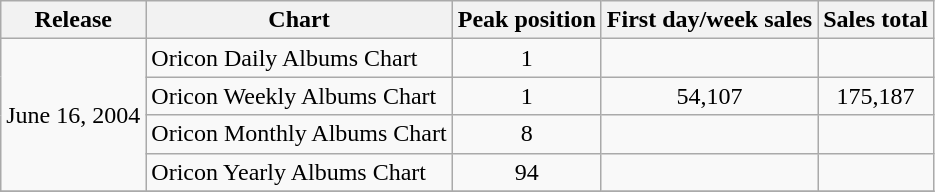<table class="wikitable">
<tr>
<th>Release</th>
<th>Chart</th>
<th>Peak position</th>
<th>First day/week sales</th>
<th>Sales total</th>
</tr>
<tr>
<td align="center" rowspan="4">June 16, 2004</td>
<td align="left">Oricon Daily Albums Chart</td>
<td align="center">1</td>
<td align="left"></td>
<td align="left"></td>
</tr>
<tr>
<td align="left">Oricon Weekly Albums Chart</td>
<td align="center">1</td>
<td align="center">54,107</td>
<td align="center">175,187</td>
</tr>
<tr>
<td align="left">Oricon Monthly Albums Chart</td>
<td align="center">8</td>
<td align="left"></td>
<td align="left"></td>
</tr>
<tr>
<td align="left">Oricon Yearly Albums Chart</td>
<td align="center">94</td>
<td align="left"></td>
<td align="left"></td>
</tr>
<tr>
</tr>
</table>
